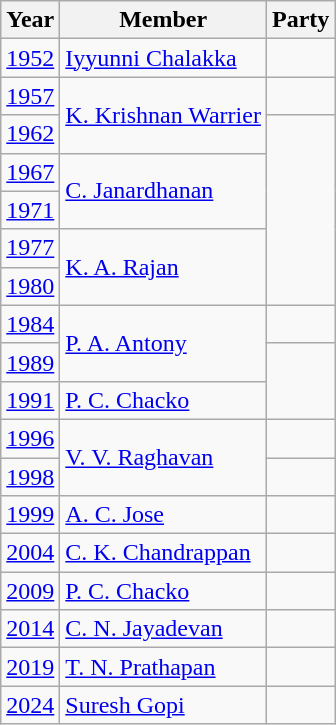<table class="wikitable">
<tr>
<th>Year</th>
<th>Member</th>
<th colspan="2">Party</th>
</tr>
<tr>
<td><a href='#'>1952</a></td>
<td><a href='#'>Iyyunni Chalakka</a></td>
<td></td>
</tr>
<tr>
<td><a href='#'>1957</a></td>
<td rowspan="2"><a href='#'>K. Krishnan Warrier</a></td>
<td></td>
</tr>
<tr>
<td><a href='#'>1962</a></td>
</tr>
<tr>
<td><a href='#'>1967</a></td>
<td rowspan="2"><a href='#'>C. Janardhanan</a></td>
</tr>
<tr>
<td><a href='#'>1971</a></td>
</tr>
<tr>
<td><a href='#'>1977</a></td>
<td rowspan="2"><a href='#'>K. A. Rajan</a></td>
</tr>
<tr>
<td><a href='#'>1980</a></td>
</tr>
<tr>
<td><a href='#'>1984</a></td>
<td rowspan="2"><a href='#'>P. A. Antony</a></td>
<td></td>
</tr>
<tr>
<td><a href='#'>1989</a></td>
</tr>
<tr>
<td><a href='#'>1991</a></td>
<td><a href='#'>P. C. Chacko</a></td>
</tr>
<tr>
<td><a href='#'>1996</a></td>
<td rowspan="2"><a href='#'>V. V. Raghavan</a></td>
<td></td>
</tr>
<tr>
<td><a href='#'>1998</a></td>
</tr>
<tr>
<td><a href='#'>1999</a></td>
<td><a href='#'>A. C. Jose</a></td>
<td></td>
</tr>
<tr>
<td><a href='#'>2004</a></td>
<td><a href='#'>C. K. Chandrappan</a></td>
<td></td>
</tr>
<tr>
<td><a href='#'>2009</a></td>
<td><a href='#'>P. C. Chacko</a></td>
<td></td>
</tr>
<tr>
<td><a href='#'>2014</a></td>
<td><a href='#'>C. N. Jayadevan</a></td>
<td></td>
</tr>
<tr>
<td><a href='#'>2019</a></td>
<td><a href='#'>T. N. Prathapan</a></td>
<td></td>
</tr>
<tr>
<td><a href='#'>2024</a></td>
<td><a href='#'>Suresh Gopi</a></td>
<td></td>
</tr>
</table>
